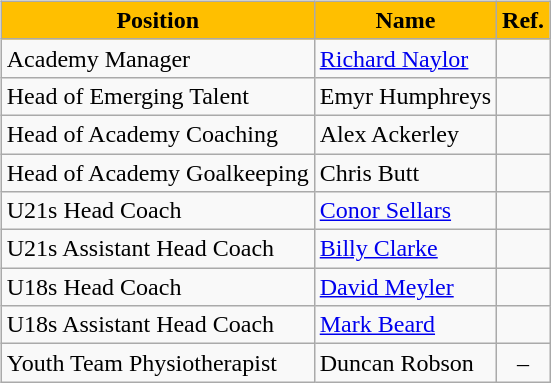<table>
<tr>
<td valign="top"><br><table class="wikitable" style="text-align: center;">
<tr>
<th style="background-color:#FFBF00; color:000000; border:3px ##;">Position</th>
<th style="background-color:#FFBF00; color:000000; border:3px ##;">Name</th>
<th style="background-color:#FFBF00; color:000000; border:3px ##;">Ref.</th>
</tr>
<tr>
<td align="left">Academy Manager</td>
<td align="left"> <a href='#'>Richard Naylor</a></td>
<td></td>
</tr>
<tr>
<td align="left">Head of Emerging Talent</td>
<td align="left"> Emyr Humphreys</td>
<td></td>
</tr>
<tr>
<td align="left">Head of Academy Coaching</td>
<td align="left"> Alex Ackerley</td>
<td></td>
</tr>
<tr>
<td align="left">Head of Academy Goalkeeping</td>
<td align="left"> Chris Butt</td>
<td></td>
</tr>
<tr>
<td align="left">U21s Head Coach</td>
<td align="left"> <a href='#'>Conor Sellars</a></td>
<td></td>
</tr>
<tr>
<td align="left">U21s Assistant Head Coach</td>
<td align="left"> <a href='#'>Billy Clarke</a></td>
<td></td>
</tr>
<tr>
<td align="left">U18s Head Coach</td>
<td align="left"> <a href='#'>David Meyler</a></td>
<td></td>
</tr>
<tr>
<td align="left">U18s Assistant Head Coach</td>
<td align="left"> <a href='#'>Mark Beard</a></td>
<td></td>
</tr>
<tr>
<td align="left">Youth Team Physiotherapist</td>
<td align="left"> Duncan Robson</td>
<td>–</td>
</tr>
</table>
</td>
</tr>
</table>
